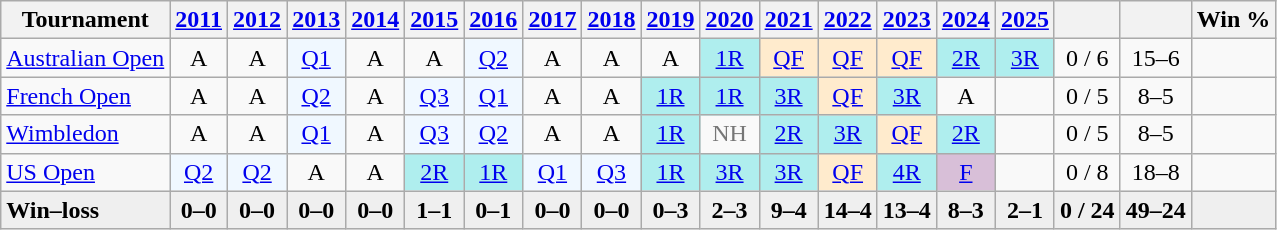<table class="wikitable nowrap" style=text-align:center>
<tr>
<th>Tournament</th>
<th><a href='#'>2011</a></th>
<th><a href='#'>2012</a></th>
<th><a href='#'>2013</a></th>
<th><a href='#'>2014</a></th>
<th><a href='#'>2015</a></th>
<th><a href='#'>2016</a></th>
<th><a href='#'>2017</a></th>
<th><a href='#'>2018</a></th>
<th><a href='#'>2019</a></th>
<th><a href='#'>2020</a></th>
<th><a href='#'>2021</a></th>
<th><a href='#'>2022</a></th>
<th><a href='#'>2023</a></th>
<th><a href='#'>2024</a></th>
<th><a href='#'>2025</a></th>
<th></th>
<th></th>
<th>Win %</th>
</tr>
<tr>
<td align=left><a href='#'>Australian Open</a></td>
<td>A</td>
<td>A</td>
<td bgcolor=f0f8ff><a href='#'>Q1</a></td>
<td>A</td>
<td>A</td>
<td bgcolor=f0f8ff><a href='#'>Q2</a></td>
<td>A</td>
<td>A</td>
<td>A</td>
<td bgcolor=afeeee><a href='#'>1R</a></td>
<td bgcolor=ffebcd><a href='#'>QF</a></td>
<td bgcolor=ffebcd><a href='#'>QF</a></td>
<td bgcolor=ffebcd><a href='#'>QF</a></td>
<td bgcolor=afeeee><a href='#'>2R</a></td>
<td bgcolor=afeeee><a href='#'>3R</a></td>
<td>0 / 6</td>
<td>15–6</td>
<td></td>
</tr>
<tr>
<td align=left><a href='#'>French Open</a></td>
<td>A</td>
<td>A</td>
<td bgcolor=f0f8ff><a href='#'>Q2</a></td>
<td>A</td>
<td bgcolor=f0f8ff><a href='#'>Q3</a></td>
<td bgcolor=f0f8ff><a href='#'>Q1</a></td>
<td>A</td>
<td>A</td>
<td bgcolor=afeeee><a href='#'>1R</a></td>
<td bgcolor=afeeee><a href='#'>1R</a></td>
<td bgcolor=afeeee><a href='#'>3R</a></td>
<td bgcolor=ffebcd><a href='#'>QF</a></td>
<td bgcolor=afeeee><a href='#'>3R</a></td>
<td>A</td>
<td></td>
<td>0 / 5</td>
<td>8–5</td>
<td></td>
</tr>
<tr>
<td align=left><a href='#'>Wimbledon</a></td>
<td>A</td>
<td>A</td>
<td bgcolor=f0f8ff><a href='#'>Q1</a></td>
<td>A</td>
<td bgcolor=f0f8ff><a href='#'>Q3</a></td>
<td bgcolor=f0f8ff><a href='#'>Q2</a></td>
<td>A</td>
<td>A</td>
<td bgcolor=afeeee><a href='#'>1R</a></td>
<td style=color:#767676>NH</td>
<td bgcolor=afeeee><a href='#'>2R</a></td>
<td bgcolor=afeeee><a href='#'>3R</a></td>
<td bgcolor=ffebcd><a href='#'>QF</a></td>
<td bgcolor=afeeee><a href='#'>2R</a></td>
<td></td>
<td>0 / 5</td>
<td>8–5</td>
<td></td>
</tr>
<tr>
<td align=left><a href='#'>US Open</a></td>
<td bgcolor=f0f8ff><a href='#'>Q2</a></td>
<td bgcolor=f0f8ff><a href='#'>Q2</a></td>
<td>A</td>
<td>A</td>
<td bgcolor=afeeee><a href='#'>2R</a></td>
<td bgcolor=afeeee><a href='#'>1R</a></td>
<td bgcolor=f0f8ff><a href='#'>Q1</a></td>
<td bgcolor=f0f8ff><a href='#'>Q3</a></td>
<td bgcolor=afeeee><a href='#'>1R</a></td>
<td bgcolor=afeeee><a href='#'>3R</a></td>
<td bgcolor=afeeee><a href='#'>3R</a></td>
<td bgcolor=ffebcd><a href='#'>QF</a></td>
<td bgcolor=afeeee><a href='#'>4R</a></td>
<td bgcolor=thistle><a href='#'>F</a></td>
<td></td>
<td>0 / 8</td>
<td>18–8</td>
<td></td>
</tr>
<tr style=font-weight:bold;background:#efefef>
<td align=left>Win–loss</td>
<td>0–0</td>
<td>0–0</td>
<td>0–0</td>
<td>0–0</td>
<td>1–1</td>
<td>0–1</td>
<td>0–0</td>
<td>0–0</td>
<td>0–3</td>
<td>2–3</td>
<td>9–4</td>
<td>14–4</td>
<td>13–4</td>
<td>8–3</td>
<td>2–1</td>
<td>0 / 24</td>
<td>49–24</td>
<td></td>
</tr>
</table>
